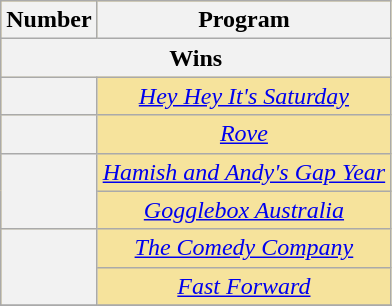<table class="wikitable" rowspan=2 style="text-align: center; background: #f6e39c">
<tr>
<th scope="col" style="width:55px;">Number</th>
<th scope="col" style="text-align:center;">Program</th>
</tr>
<tr>
<th colspan="2">Wins</th>
</tr>
<tr>
<th scope="row"></th>
<td><em><a href='#'>Hey Hey It's Saturday</a></em></td>
</tr>
<tr>
<th scope="row"></th>
<td><em><a href='#'>Rove</a></em></td>
</tr>
<tr>
<th scope="row" rowspan="2"></th>
<td><em><a href='#'>Hamish and Andy's Gap Year</a></em></td>
</tr>
<tr>
<td><em><a href='#'>Gogglebox Australia</a></em></td>
</tr>
<tr>
<th scope="row" rowspan="2"></th>
<td><em><a href='#'>The Comedy Company</a></em></td>
</tr>
<tr>
<td><em><a href='#'>Fast Forward</a></em></td>
</tr>
<tr>
</tr>
</table>
